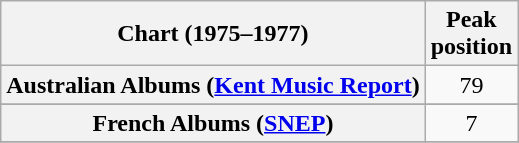<table class="wikitable sortable plainrowheaders">
<tr>
<th>Chart (1975–1977)</th>
<th>Peak<br>position</th>
</tr>
<tr>
<th scope="row">Australian Albums (<a href='#'>Kent Music Report</a>)</th>
<td align="center">79</td>
</tr>
<tr>
</tr>
<tr>
<th scope="row">French Albums (<a href='#'>SNEP</a>)</th>
<td align="center">7</td>
</tr>
<tr>
</tr>
</table>
